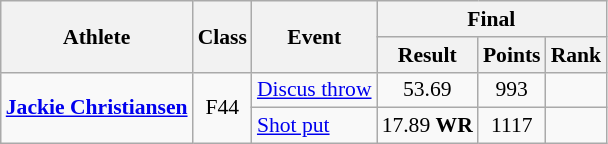<table class=wikitable style="font-size:90%">
<tr>
<th rowspan="2">Athlete</th>
<th rowspan="2">Class</th>
<th rowspan="2">Event</th>
<th colspan="3">Final</th>
</tr>
<tr>
<th>Result</th>
<th>Points</th>
<th>Rank</th>
</tr>
<tr>
<td rowspan="2"><strong><a href='#'>Jackie Christiansen</a></strong></td>
<td rowspan="2" style="text-align:center;">F44</td>
<td><a href='#'>Discus throw</a></td>
<td style="text-align:center;">53.69</td>
<td style="text-align:center;">993</td>
<td style="text-align:center;"></td>
</tr>
<tr>
<td><a href='#'>Shot put</a></td>
<td style="text-align:center;">17.89 <strong>WR</strong></td>
<td style="text-align:center;">1117</td>
<td style="text-align:center;"></td>
</tr>
</table>
